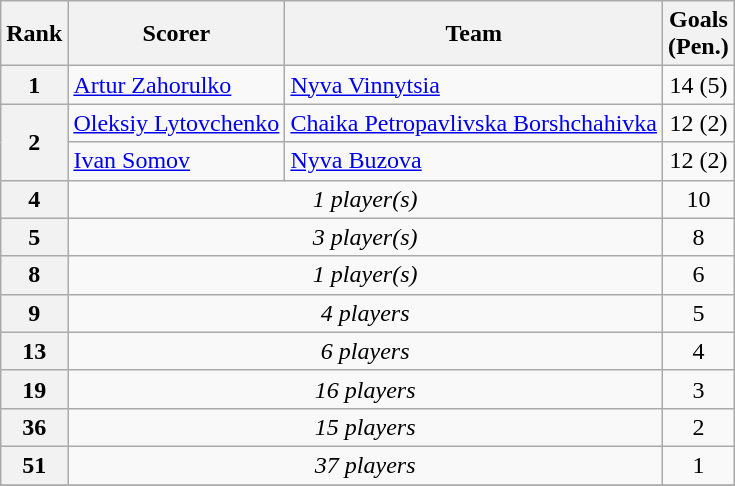<table class="wikitable">
<tr>
<th>Rank</th>
<th>Scorer</th>
<th>Team</th>
<th>Goals<br>(Pen.)</th>
</tr>
<tr>
<th align=center rowspan=1>1</th>
<td> <a href='#'>Artur Zahorulko</a></td>
<td><a href='#'>Nyva Vinnytsia</a></td>
<td align=center>14 (5)</td>
</tr>
<tr>
<th align=center rowspan=2>2</th>
<td> <a href='#'>Oleksiy Lytovchenko</a></td>
<td><a href='#'>Chaika Petropavlivska Borshchahivka</a></td>
<td align=center>12 (2)</td>
</tr>
<tr>
<td> <a href='#'>Ivan Somov</a></td>
<td><a href='#'>Nyva Buzova</a></td>
<td align=center>12 (2)</td>
</tr>
<tr>
<th align=center rowspan=1>4</th>
<td colspan=2 align=center><em>1 player(s)</em></td>
<td align=center>10</td>
</tr>
<tr>
<th align=center rowspan=1>5</th>
<td colspan=2 align=center><em>3 player(s)</em></td>
<td align=center>8</td>
</tr>
<tr>
<th align=center>8</th>
<td colspan=2 align=center><em>1 player(s)</em></td>
<td align=center>6</td>
</tr>
<tr>
<th align=center>9</th>
<td colspan=2 align=center><em>4 players</em></td>
<td align=center>5</td>
</tr>
<tr>
<th align=center>13</th>
<td colspan=2 align=center><em>6 players</em></td>
<td align=center>4</td>
</tr>
<tr>
<th align=center>19</th>
<td colspan=2 align=center><em>16 players</em></td>
<td align=center>3</td>
</tr>
<tr>
<th align=center>36</th>
<td colspan=2 align=center><em>15 players</em></td>
<td align=center>2</td>
</tr>
<tr>
<th align=center>51</th>
<td colspan=2 align=center><em>37 players</em></td>
<td align=center>1</td>
</tr>
<tr>
</tr>
</table>
